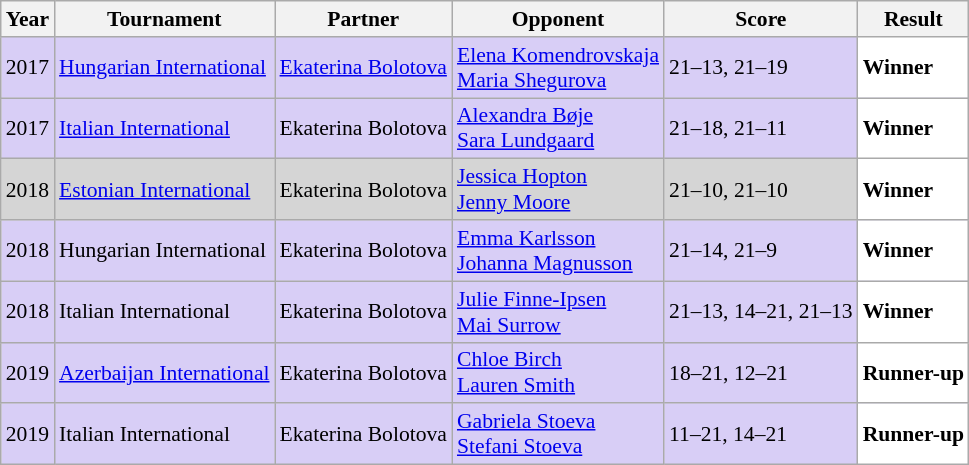<table class="sortable wikitable" style="font-size: 90%;">
<tr>
<th>Year</th>
<th>Tournament</th>
<th>Partner</th>
<th>Opponent</th>
<th>Score</th>
<th>Result</th>
</tr>
<tr style="background:#D8CEF6">
<td align="center">2017</td>
<td align="left"><a href='#'>Hungarian International</a></td>
<td align="left"> <a href='#'>Ekaterina Bolotova</a></td>
<td align="left"> <a href='#'>Elena Komendrovskaja</a><br> <a href='#'>Maria Shegurova</a></td>
<td align="left">21–13, 21–19</td>
<td style="text-align:left; background:white"> <strong>Winner</strong></td>
</tr>
<tr style="background:#D8CEF6">
<td align="center">2017</td>
<td align="left"><a href='#'>Italian International</a></td>
<td align="left"> Ekaterina Bolotova</td>
<td align="left"> <a href='#'>Alexandra Bøje</a><br> <a href='#'>Sara Lundgaard</a></td>
<td align="left">21–18, 21–11</td>
<td style="text-align:left; background:white"> <strong>Winner</strong></td>
</tr>
<tr style="background:#D5D5D5">
<td align="center">2018</td>
<td align="left"><a href='#'>Estonian International</a></td>
<td align="left"> Ekaterina Bolotova</td>
<td align="left"> <a href='#'>Jessica Hopton</a><br> <a href='#'>Jenny Moore</a></td>
<td align="left">21–10, 21–10</td>
<td style="text-align:left; background:white"> <strong>Winner</strong></td>
</tr>
<tr style="background:#D8CEF6">
<td align="center">2018</td>
<td align="left">Hungarian International</td>
<td align="left"> Ekaterina Bolotova</td>
<td align="left"> <a href='#'>Emma Karlsson</a><br> <a href='#'>Johanna Magnusson</a></td>
<td align="left">21–14, 21–9</td>
<td style="text-align:left; background:white"> <strong>Winner</strong></td>
</tr>
<tr style="background:#D8CEF6">
<td align="center">2018</td>
<td align="left">Italian International</td>
<td align="left"> Ekaterina Bolotova</td>
<td align="left"> <a href='#'>Julie Finne-Ipsen</a><br> <a href='#'>Mai Surrow</a></td>
<td align="left">21–13, 14–21, 21–13</td>
<td style="text-align:left; background:white"> <strong>Winner</strong></td>
</tr>
<tr style="background:#D8CEF6">
<td align="center">2019</td>
<td align="left"><a href='#'>Azerbaijan International</a></td>
<td align="left"> Ekaterina Bolotova</td>
<td align="left"> <a href='#'>Chloe Birch</a><br> <a href='#'>Lauren Smith</a></td>
<td align="left">18–21, 12–21</td>
<td style="text-align:left; background:white"> <strong>Runner-up</strong></td>
</tr>
<tr style="background:#D8CEF6">
<td align="center">2019</td>
<td align="left">Italian International</td>
<td align="left"> Ekaterina Bolotova</td>
<td align="left"> <a href='#'>Gabriela Stoeva</a><br> <a href='#'>Stefani Stoeva</a></td>
<td align="left">11–21, 14–21</td>
<td style="text-align:left; background:white"> <strong>Runner-up</strong></td>
</tr>
</table>
